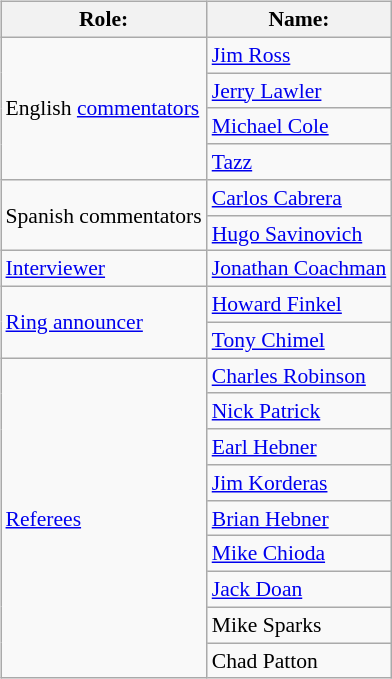<table class=wikitable style="font-size:90%; margin: 0.5em 0 0.5em 1em; float: right; clear: right;">
<tr>
<th>Role:</th>
<th>Name:</th>
</tr>
<tr>
<td rowspan=4>English <a href='#'>commentators</a></td>
<td><a href='#'>Jim Ross</a> </td>
</tr>
<tr>
<td><a href='#'>Jerry Lawler</a> </td>
</tr>
<tr>
<td><a href='#'>Michael Cole</a> </td>
</tr>
<tr>
<td><a href='#'>Tazz</a> </td>
</tr>
<tr>
<td rowspan=2>Spanish commentators</td>
<td><a href='#'>Carlos Cabrera</a></td>
</tr>
<tr>
<td><a href='#'>Hugo Savinovich</a></td>
</tr>
<tr>
<td><a href='#'>Interviewer</a></td>
<td><a href='#'>Jonathan Coachman</a></td>
</tr>
<tr>
<td rowspan=2><a href='#'>Ring announcer</a></td>
<td><a href='#'>Howard Finkel</a> </td>
</tr>
<tr>
<td><a href='#'>Tony Chimel</a> </td>
</tr>
<tr>
<td rowspan=9><a href='#'>Referees</a></td>
<td><a href='#'>Charles Robinson</a> </td>
</tr>
<tr>
<td><a href='#'>Nick Patrick</a> </td>
</tr>
<tr>
<td><a href='#'>Earl Hebner</a> </td>
</tr>
<tr>
<td><a href='#'>Jim Korderas</a> </td>
</tr>
<tr>
<td><a href='#'>Brian Hebner</a> </td>
</tr>
<tr>
<td><a href='#'>Mike Chioda</a> </td>
</tr>
<tr>
<td><a href='#'>Jack Doan</a> </td>
</tr>
<tr>
<td>Mike Sparks </td>
</tr>
<tr>
<td>Chad Patton </td>
</tr>
</table>
